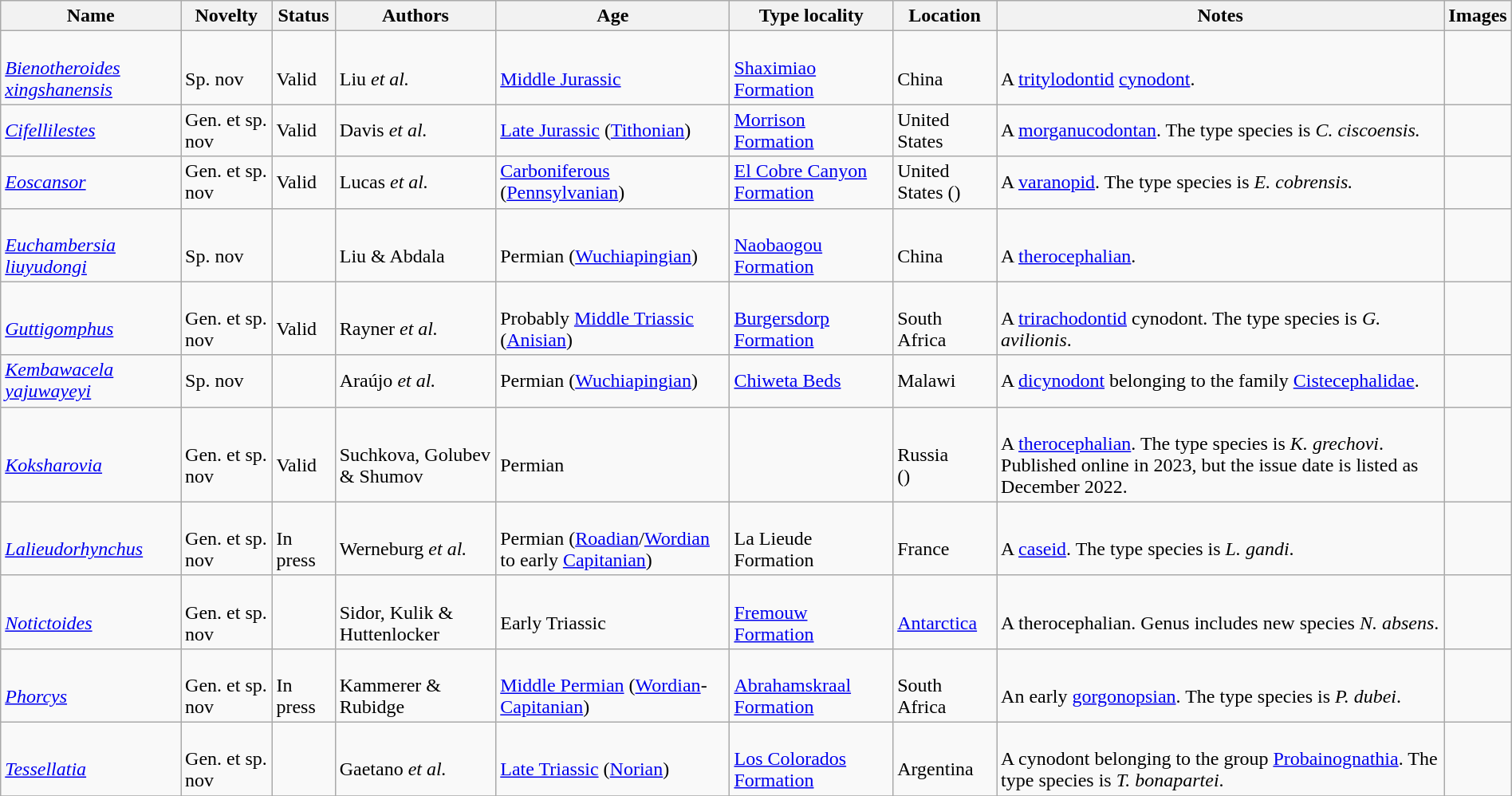<table class="wikitable sortable" align="center" width="100%">
<tr>
<th>Name</th>
<th>Novelty</th>
<th>Status</th>
<th>Authors</th>
<th>Age</th>
<th>Type locality</th>
<th>Location</th>
<th>Notes</th>
<th>Images</th>
</tr>
<tr>
<td><br><em><a href='#'>Bienotheroides xingshanensis</a></em></td>
<td><br>Sp. nov</td>
<td><br>Valid</td>
<td><br>Liu <em>et al.</em></td>
<td><br><a href='#'>Middle Jurassic</a></td>
<td><br><a href='#'>Shaximiao Formation</a></td>
<td><br>China</td>
<td><br>A <a href='#'>tritylodontid</a> <a href='#'>cynodont</a>.</td>
<td></td>
</tr>
<tr>
<td><em><a href='#'>Cifellilestes</a></em></td>
<td>Gen. et sp. nov</td>
<td>Valid</td>
<td>Davis <em>et al.</em></td>
<td><a href='#'>Late Jurassic</a> (<a href='#'>Tithonian</a>)</td>
<td><a href='#'>Morrison Formation</a></td>
<td>United States</td>
<td>A <a href='#'>morganucodontan</a>. The type species is <em>C. ciscoensis.</em></td>
<td></td>
</tr>
<tr>
<td><em><a href='#'>Eoscansor</a></em></td>
<td>Gen. et sp. nov</td>
<td>Valid</td>
<td>Lucas <em>et al.</em></td>
<td><a href='#'>Carboniferous</a> (<a href='#'>Pennsylvanian</a>)</td>
<td><a href='#'>El Cobre Canyon Formation</a></td>
<td>United States ()</td>
<td>A <a href='#'>varanopid</a>. The type species is <em>E. cobrensis.</em></td>
<td></td>
</tr>
<tr>
<td><br><em><a href='#'>Euchambersia liuyudongi</a></em></td>
<td><br>Sp. nov</td>
<td></td>
<td><br>Liu & Abdala</td>
<td><br>Permian (<a href='#'>Wuchiapingian</a>)</td>
<td><br><a href='#'>Naobaogou Formation</a></td>
<td><br>China</td>
<td><br>A <a href='#'>therocephalian</a>.</td>
<td></td>
</tr>
<tr>
<td><br><em><a href='#'>Guttigomphus</a></em></td>
<td><br>Gen. et sp. nov</td>
<td><br>Valid</td>
<td><br>Rayner <em>et al.</em></td>
<td><br>Probably <a href='#'>Middle Triassic</a> (<a href='#'>Anisian</a>)</td>
<td><br><a href='#'>Burgersdorp Formation</a></td>
<td><br>South Africa</td>
<td><br>A <a href='#'>trirachodontid</a> cynodont. The type species is <em>G. avilionis</em>.</td>
<td></td>
</tr>
<tr>
<td><a href='#'><em>Kembawacela yajuwayeyi</em></a></td>
<td>Sp. nov</td>
<td></td>
<td>Araújo <em>et al.</em></td>
<td>Permian (<a href='#'>Wuchiapingian</a>)</td>
<td><a href='#'>Chiweta Beds</a></td>
<td>Malawi</td>
<td>A <a href='#'>dicynodont</a> belonging to the family <a href='#'>Cistecephalidae</a>.</td>
<td></td>
</tr>
<tr>
<td><br><em><a href='#'>Koksharovia</a></em></td>
<td><br>Gen. et sp. nov</td>
<td><br>Valid</td>
<td><br>Suchkova, Golubev & Shumov</td>
<td><br>Permian</td>
<td></td>
<td><br>Russia<br>()</td>
<td><br>A <a href='#'>therocephalian</a>. The type species is <em>K. grechovi</em>. Published online in 2023, but the issue date is listed as December 2022.</td>
<td></td>
</tr>
<tr>
<td><br><em><a href='#'>Lalieudorhynchus</a></em></td>
<td><br>Gen. et sp. nov</td>
<td><br>In press</td>
<td><br>Werneburg <em>et al.</em></td>
<td><br>Permian (<a href='#'>Roadian</a>/<a href='#'>Wordian</a> to early <a href='#'>Capitanian</a>)</td>
<td><br>La Lieude Formation</td>
<td><br>France</td>
<td><br>A <a href='#'>caseid</a>. The type species is <em>L. gandi</em>.</td>
<td></td>
</tr>
<tr>
<td><br><em><a href='#'>Notictoides</a></em></td>
<td><br>Gen. et sp. nov</td>
<td></td>
<td><br>Sidor, Kulik & Huttenlocker</td>
<td><br>Early Triassic</td>
<td><br><a href='#'>Fremouw Formation</a></td>
<td><br><a href='#'>Antarctica</a></td>
<td><br>A therocephalian. Genus includes new species <em>N. absens</em>.</td>
<td></td>
</tr>
<tr>
<td><br><em><a href='#'>Phorcys</a></em></td>
<td><br>Gen. et sp. nov</td>
<td><br>In press</td>
<td><br>Kammerer & Rubidge</td>
<td><br><a href='#'>Middle Permian</a> (<a href='#'>Wordian</a>-<a href='#'>Capitanian</a>)</td>
<td><br><a href='#'>Abrahamskraal Formation</a></td>
<td><br>South Africa</td>
<td><br>An early <a href='#'>gorgonopsian</a>. The type species is <em>P. dubei</em>.</td>
<td></td>
</tr>
<tr>
<td><br><em><a href='#'>Tessellatia</a></em></td>
<td><br>Gen. et sp. nov</td>
<td></td>
<td><br>Gaetano <em>et al.</em></td>
<td><br><a href='#'>Late Triassic</a> (<a href='#'>Norian</a>)</td>
<td><br><a href='#'>Los Colorados Formation</a></td>
<td><br>Argentina</td>
<td><br>A cynodont belonging to the group <a href='#'>Probainognathia</a>. The type species is <em>T. bonapartei</em>.</td>
<td></td>
</tr>
<tr>
</tr>
</table>
